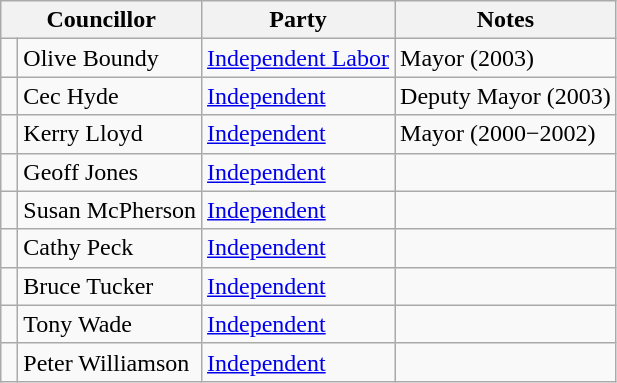<table class="wikitable">
<tr>
<th colspan="2">Councillor</th>
<th>Party</th>
<th>Notes</th>
</tr>
<tr>
<td> </td>
<td>Olive Boundy</td>
<td><a href='#'>Independent Labor</a></td>
<td>Mayor (2003)</td>
</tr>
<tr>
<td> </td>
<td>Cec Hyde</td>
<td><a href='#'>Independent</a></td>
<td>Deputy Mayor (2003)</td>
</tr>
<tr>
<td> </td>
<td>Kerry Lloyd</td>
<td><a href='#'>Independent</a></td>
<td>Mayor (2000−2002)</td>
</tr>
<tr>
<td> </td>
<td>Geoff Jones</td>
<td><a href='#'>Independent</a></td>
<td></td>
</tr>
<tr>
<td> </td>
<td>Susan McPherson</td>
<td><a href='#'>Independent</a></td>
<td></td>
</tr>
<tr>
<td> </td>
<td>Cathy Peck</td>
<td><a href='#'>Independent</a></td>
<td></td>
</tr>
<tr>
<td> </td>
<td>Bruce Tucker</td>
<td><a href='#'>Independent</a></td>
<td></td>
</tr>
<tr>
<td> </td>
<td>Tony Wade</td>
<td><a href='#'>Independent</a></td>
<td></td>
</tr>
<tr>
<td> </td>
<td>Peter Williamson</td>
<td><a href='#'>Independent</a></td>
<td></td>
</tr>
</table>
